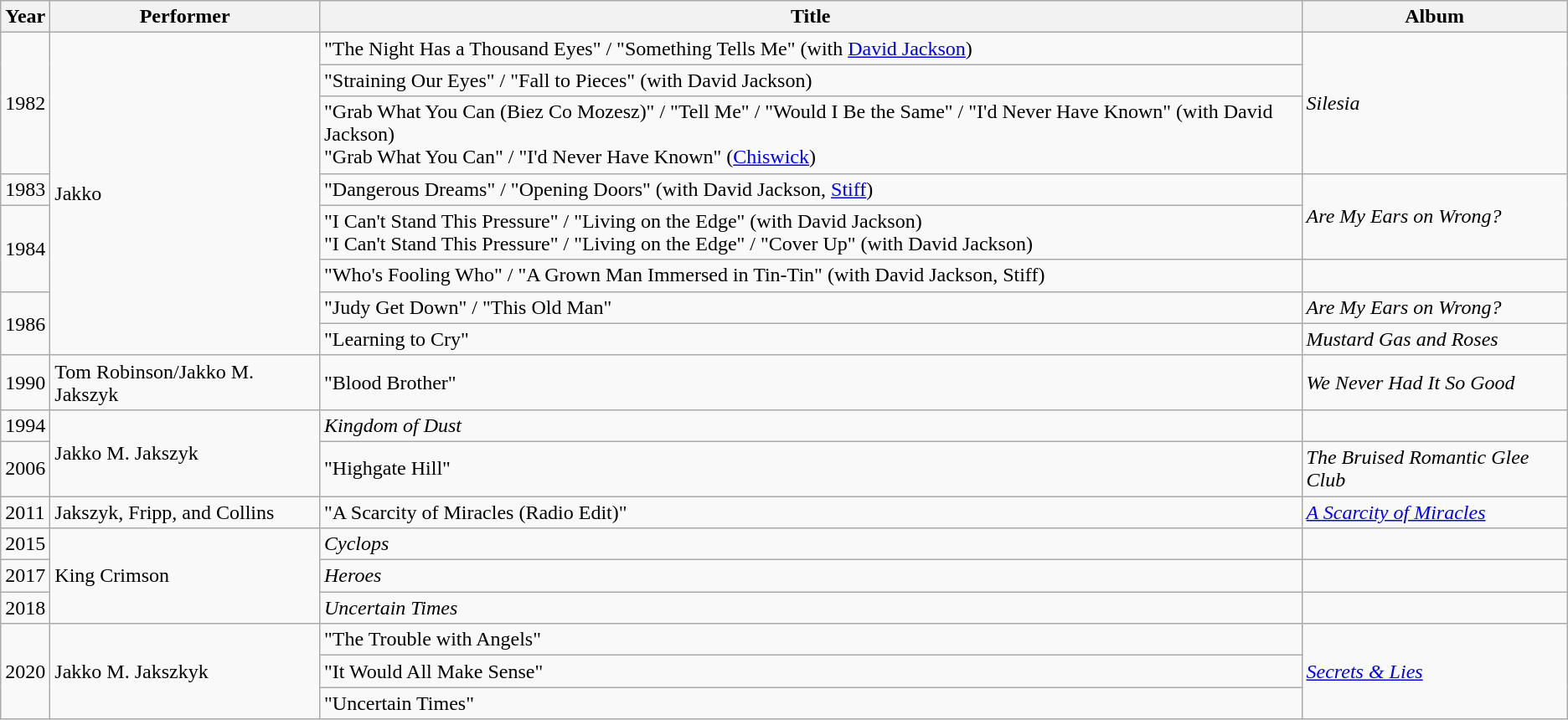<table class="wikitable">
<tr>
<th>Year</th>
<th>Performer</th>
<th>Title</th>
<th>Album</th>
</tr>
<tr>
<td Rowspan=3>1982</td>
<td Rowspan=8>Jakko</td>
<td>"The Night Has a Thousand Eyes" / "Something Tells Me" (with <a href='#'>David Jackson</a>)</td>
<td Rowspan=3><em>Silesia</em></td>
</tr>
<tr>
<td>"Straining Our Eyes" / "Fall to Pieces" (with David Jackson)</td>
</tr>
<tr>
<td>"Grab What You Can (Biez Co Mozesz)" / "Tell Me" / "Would I Be the Same" / "I'd Never Have Known" (with David Jackson)<br>"Grab What You Can" / "I'd Never Have Known" (<a href='#'>Chiswick</a>)</td>
</tr>
<tr>
<td>1983</td>
<td>"Dangerous Dreams" / "Opening Doors" (with David Jackson, <a href='#'>Stiff</a>)</td>
<td Rowspan=2><em>Are My Ears on Wrong?</em></td>
</tr>
<tr>
<td Rowspan=2>1984</td>
<td>"I Can't Stand This Pressure" / "Living on the Edge" (with David Jackson)<br>"I Can't Stand This Pressure" / "Living on the Edge" / "Cover Up" (with David Jackson)</td>
</tr>
<tr>
<td>"Who's Fooling Who" / "A Grown Man Immersed in Tin-Tin" (with David Jackson, Stiff)</td>
<td></td>
</tr>
<tr>
<td Rowspan=2>1986</td>
<td>"Judy Get Down" / "This Old Man"</td>
<td><em>Are My Ears on Wrong?</em></td>
</tr>
<tr>
<td>"Learning to Cry"</td>
<td><em>Mustard Gas and Roses</em></td>
</tr>
<tr>
<td>1990</td>
<td>Tom Robinson/Jakko M. Jakszyk</td>
<td>"Blood Brother"</td>
<td><em>We Never Had It So Good</em></td>
</tr>
<tr>
<td>1994</td>
<td Rowspan=2>Jakko M. Jakszyk</td>
<td><em>Kingdom of Dust</em></td>
<td></td>
</tr>
<tr>
<td>2006</td>
<td>"Highgate Hill"</td>
<td><em>The Bruised Romantic Glee Club</em></td>
</tr>
<tr>
<td>2011</td>
<td>Jakszyk, Fripp, and Collins</td>
<td>"A Scarcity of Miracles (Radio Edit)"</td>
<td><em><a href='#'>A Scarcity of Miracles</a></em></td>
</tr>
<tr>
<td>2015</td>
<td Rowspan=3>King Crimson</td>
<td><em>Cyclops</em></td>
<td></td>
</tr>
<tr>
<td>2017</td>
<td><em>Heroes</em></td>
<td></td>
</tr>
<tr>
<td>2018</td>
<td><em>Uncertain Times</em></td>
<td></td>
</tr>
<tr>
<td Rowspan=3>2020</td>
<td Rowspan=3>Jakko M. Jakszkyk</td>
<td>"The Trouble with Angels"</td>
<td Rowspan=3><em><a href='#'>Secrets & Lies</a></em></td>
</tr>
<tr>
<td>"It Would All Make Sense"</td>
</tr>
<tr>
<td>"Uncertain Times"</td>
</tr>
</table>
